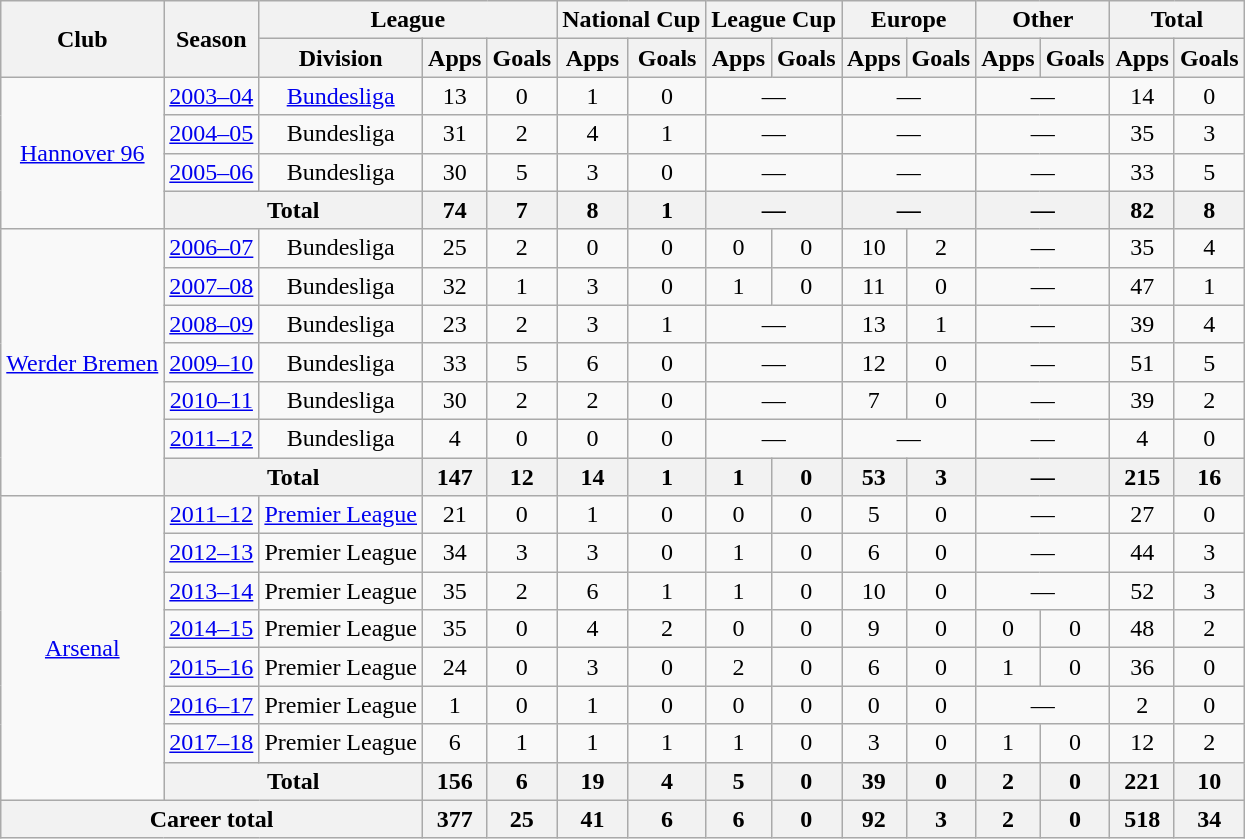<table class="wikitable" style="text-align:center">
<tr>
<th rowspan="2">Club</th>
<th rowspan="2">Season</th>
<th colspan="3">League</th>
<th colspan="2">National Cup</th>
<th colspan="2">League Cup</th>
<th colspan="2">Europe</th>
<th colspan="2">Other</th>
<th colspan="2">Total</th>
</tr>
<tr>
<th>Division</th>
<th>Apps</th>
<th>Goals</th>
<th>Apps</th>
<th>Goals</th>
<th>Apps</th>
<th>Goals</th>
<th>Apps</th>
<th>Goals</th>
<th>Apps</th>
<th>Goals</th>
<th>Apps</th>
<th>Goals</th>
</tr>
<tr>
<td rowspan="4"><a href='#'>Hannover 96</a></td>
<td><a href='#'>2003–04</a></td>
<td><a href='#'>Bundesliga</a></td>
<td>13</td>
<td>0</td>
<td>1</td>
<td>0</td>
<td colspan="2">—</td>
<td colspan="2">—</td>
<td colspan="2">—</td>
<td>14</td>
<td>0</td>
</tr>
<tr>
<td><a href='#'>2004–05</a></td>
<td>Bundesliga</td>
<td>31</td>
<td>2</td>
<td>4</td>
<td>1</td>
<td colspan="2">—</td>
<td colspan="2">—</td>
<td colspan="2">—</td>
<td>35</td>
<td>3</td>
</tr>
<tr>
<td><a href='#'>2005–06</a></td>
<td>Bundesliga</td>
<td>30</td>
<td>5</td>
<td>3</td>
<td>0</td>
<td colspan="2">—</td>
<td colspan="2">—</td>
<td colspan="2">—</td>
<td>33</td>
<td>5</td>
</tr>
<tr>
<th colspan="2">Total</th>
<th>74</th>
<th>7</th>
<th>8</th>
<th>1</th>
<th colspan="2">—</th>
<th colspan="2">—</th>
<th colspan="2">—</th>
<th>82</th>
<th>8</th>
</tr>
<tr>
<td rowspan="7"><a href='#'>Werder Bremen</a></td>
<td><a href='#'>2006–07</a></td>
<td>Bundesliga</td>
<td>25</td>
<td>2</td>
<td>0</td>
<td>0</td>
<td>0</td>
<td>0</td>
<td>10</td>
<td>2</td>
<td colspan="2">—</td>
<td>35</td>
<td>4</td>
</tr>
<tr>
<td><a href='#'>2007–08</a></td>
<td>Bundesliga</td>
<td>32</td>
<td>1</td>
<td>3</td>
<td>0</td>
<td>1</td>
<td>0</td>
<td>11</td>
<td>0</td>
<td colspan="2">—</td>
<td>47</td>
<td>1</td>
</tr>
<tr>
<td><a href='#'>2008–09</a></td>
<td>Bundesliga</td>
<td>23</td>
<td>2</td>
<td>3</td>
<td>1</td>
<td colspan="2">—</td>
<td>13</td>
<td>1</td>
<td colspan="2">—</td>
<td>39</td>
<td>4</td>
</tr>
<tr>
<td><a href='#'>2009–10</a></td>
<td>Bundesliga</td>
<td>33</td>
<td>5</td>
<td>6</td>
<td>0</td>
<td colspan="2">—</td>
<td>12</td>
<td>0</td>
<td colspan="2">—</td>
<td>51</td>
<td>5</td>
</tr>
<tr>
<td><a href='#'>2010–11</a></td>
<td>Bundesliga</td>
<td>30</td>
<td>2</td>
<td>2</td>
<td>0</td>
<td colspan="2">—</td>
<td>7</td>
<td>0</td>
<td colspan="2">—</td>
<td>39</td>
<td>2</td>
</tr>
<tr>
<td><a href='#'>2011–12</a></td>
<td>Bundesliga</td>
<td>4</td>
<td>0</td>
<td>0</td>
<td>0</td>
<td colspan="2">—</td>
<td colspan="2">—</td>
<td colspan="2">—</td>
<td>4</td>
<td>0</td>
</tr>
<tr>
<th colspan="2">Total</th>
<th>147</th>
<th>12</th>
<th>14</th>
<th>1</th>
<th>1</th>
<th>0</th>
<th>53</th>
<th>3</th>
<th colspan="2">—</th>
<th>215</th>
<th>16</th>
</tr>
<tr>
<td rowspan="8"><a href='#'>Arsenal</a></td>
<td><a href='#'>2011–12</a></td>
<td><a href='#'>Premier League</a></td>
<td>21</td>
<td>0</td>
<td>1</td>
<td>0</td>
<td>0</td>
<td>0</td>
<td>5</td>
<td>0</td>
<td colspan="2">—</td>
<td>27</td>
<td>0</td>
</tr>
<tr>
<td><a href='#'>2012–13</a></td>
<td>Premier League</td>
<td>34</td>
<td>3</td>
<td>3</td>
<td>0</td>
<td>1</td>
<td>0</td>
<td>6</td>
<td>0</td>
<td colspan="2">—</td>
<td>44</td>
<td>3</td>
</tr>
<tr>
<td><a href='#'>2013–14</a></td>
<td>Premier League</td>
<td>35</td>
<td>2</td>
<td>6</td>
<td>1</td>
<td>1</td>
<td>0</td>
<td>10</td>
<td>0</td>
<td colspan="2">—</td>
<td>52</td>
<td>3</td>
</tr>
<tr>
<td><a href='#'>2014–15</a></td>
<td>Premier League</td>
<td>35</td>
<td>0</td>
<td>4</td>
<td>2</td>
<td>0</td>
<td>0</td>
<td>9</td>
<td>0</td>
<td>0</td>
<td>0</td>
<td>48</td>
<td>2</td>
</tr>
<tr>
<td><a href='#'>2015–16</a></td>
<td>Premier League</td>
<td>24</td>
<td>0</td>
<td>3</td>
<td>0</td>
<td>2</td>
<td>0</td>
<td>6</td>
<td>0</td>
<td>1</td>
<td>0</td>
<td>36</td>
<td>0</td>
</tr>
<tr>
<td><a href='#'>2016–17</a></td>
<td>Premier League</td>
<td>1</td>
<td>0</td>
<td>1</td>
<td>0</td>
<td>0</td>
<td>0</td>
<td>0</td>
<td>0</td>
<td colspan="2">—</td>
<td>2</td>
<td>0</td>
</tr>
<tr>
<td><a href='#'>2017–18</a></td>
<td>Premier League</td>
<td>6</td>
<td>1</td>
<td>1</td>
<td>1</td>
<td>1</td>
<td>0</td>
<td>3</td>
<td>0</td>
<td>1</td>
<td>0</td>
<td>12</td>
<td>2</td>
</tr>
<tr>
<th colspan="2">Total</th>
<th>156</th>
<th>6</th>
<th>19</th>
<th>4</th>
<th>5</th>
<th>0</th>
<th>39</th>
<th>0</th>
<th>2</th>
<th>0</th>
<th>221</th>
<th>10</th>
</tr>
<tr>
<th colspan="3">Career total</th>
<th>377</th>
<th>25</th>
<th>41</th>
<th>6</th>
<th>6</th>
<th>0</th>
<th>92</th>
<th>3</th>
<th>2</th>
<th>0</th>
<th>518</th>
<th>34</th>
</tr>
</table>
